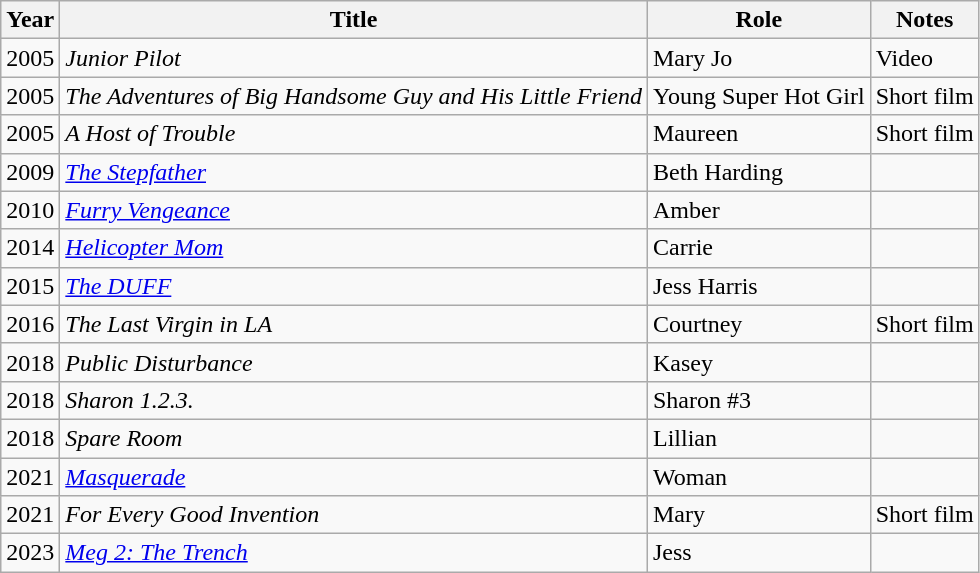<table class="wikitable sortable">
<tr>
<th>Year</th>
<th>Title</th>
<th>Role</th>
<th class="unsortable">Notes</th>
</tr>
<tr>
<td>2005</td>
<td><em>Junior Pilot</em></td>
<td>Mary Jo</td>
<td>Video</td>
</tr>
<tr>
<td>2005</td>
<td><em>The Adventures of Big Handsome Guy and His Little Friend</em></td>
<td>Young Super Hot Girl</td>
<td>Short film</td>
</tr>
<tr>
<td>2005</td>
<td><em>A Host of Trouble</em></td>
<td>Maureen</td>
<td>Short film</td>
</tr>
<tr>
<td>2009</td>
<td><em><a href='#'>The Stepfather</a></em></td>
<td>Beth Harding</td>
<td></td>
</tr>
<tr>
<td>2010</td>
<td><em><a href='#'>Furry Vengeance</a></em></td>
<td>Amber</td>
<td></td>
</tr>
<tr>
<td>2014</td>
<td><em><a href='#'>Helicopter Mom</a></em></td>
<td>Carrie</td>
<td></td>
</tr>
<tr>
<td>2015</td>
<td><em><a href='#'>The DUFF</a></em></td>
<td>Jess Harris</td>
<td></td>
</tr>
<tr>
<td>2016</td>
<td><em>The Last Virgin in LA</em></td>
<td>Courtney</td>
<td>Short film</td>
</tr>
<tr>
<td>2018</td>
<td><em>Public Disturbance</em></td>
<td>Kasey</td>
<td></td>
</tr>
<tr>
<td>2018</td>
<td><em>Sharon 1.2.3.</em></td>
<td>Sharon #3</td>
<td></td>
</tr>
<tr>
<td>2018</td>
<td><em>Spare Room</em></td>
<td>Lillian</td>
<td></td>
</tr>
<tr>
<td>2021</td>
<td><em><a href='#'>Masquerade</a></em></td>
<td>Woman</td>
<td></td>
</tr>
<tr>
<td>2021</td>
<td><em>For Every Good Invention</em></td>
<td>Mary</td>
<td>Short film</td>
</tr>
<tr>
<td>2023</td>
<td><em><a href='#'>Meg 2: The Trench</a></em></td>
<td>Jess</td>
<td></td>
</tr>
</table>
